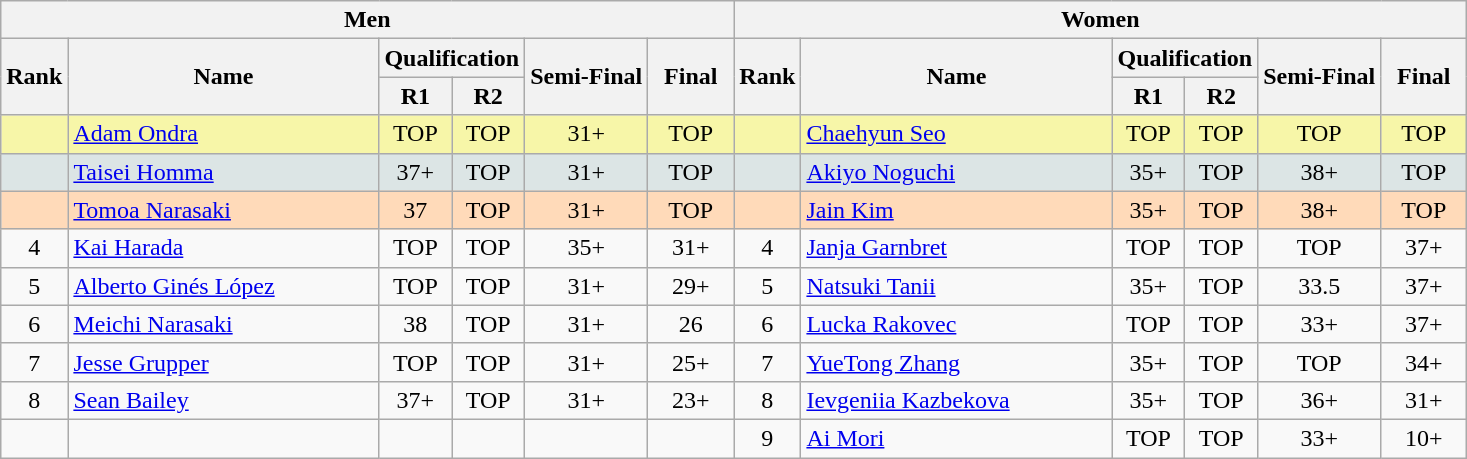<table class="wikitable sortable" style="text-align:center">
<tr>
<th colspan="6">Men</th>
<th colspan="6">Women</th>
</tr>
<tr>
<th rowspan="2">Rank</th>
<th rowspan="2" width="200">Name</th>
<th colspan="2">Qualification</th>
<th rowspan="2">Semi-Final</th>
<th rowspan="2" width="50">Final</th>
<th rowspan="2">Rank</th>
<th rowspan="2" width="200">Name</th>
<th colspan="2">Qualification</th>
<th rowspan="2">Semi-Final</th>
<th rowspan="2" width="50">Final</th>
</tr>
<tr>
<th>R1</th>
<th>R2</th>
<th>R1</th>
<th>R2</th>
</tr>
<tr bgcolor="#F7F6A8">
<td></td>
<td align="left"> <a href='#'>Adam Ondra</a></td>
<td>TOP</td>
<td>TOP</td>
<td>31+</td>
<td>TOP</td>
<td></td>
<td align="left"> <a href='#'>Chaehyun Seo</a></td>
<td>TOP</td>
<td>TOP</td>
<td>TOP</td>
<td>TOP</td>
</tr>
<tr bgcolor="#DCE5E5">
<td></td>
<td align="left"> <a href='#'>Taisei Homma</a></td>
<td>37+</td>
<td>TOP</td>
<td>31+</td>
<td>TOP</td>
<td></td>
<td align="left"> <a href='#'>Akiyo Noguchi</a></td>
<td>35+</td>
<td>TOP</td>
<td>38+</td>
<td>TOP</td>
</tr>
<tr bgcolor="#FFDAB9">
<td></td>
<td align="left"> <a href='#'>Tomoa Narasaki</a></td>
<td>37</td>
<td>TOP</td>
<td>31+</td>
<td>TOP</td>
<td></td>
<td align="left"> <a href='#'>Jain Kim</a></td>
<td>35+</td>
<td>TOP</td>
<td>38+</td>
<td>TOP</td>
</tr>
<tr>
<td align="center">4</td>
<td align="left"> <a href='#'>Kai Harada</a></td>
<td>TOP</td>
<td>TOP</td>
<td>35+</td>
<td>31+</td>
<td>4</td>
<td align="left"> <a href='#'>Janja Garnbret</a></td>
<td>TOP</td>
<td>TOP</td>
<td>TOP</td>
<td>37+</td>
</tr>
<tr>
<td align="center">5</td>
<td align="left"> <a href='#'>Alberto Ginés López</a></td>
<td>TOP</td>
<td>TOP</td>
<td>31+</td>
<td>29+</td>
<td>5</td>
<td align="left"> <a href='#'>Natsuki Tanii</a></td>
<td>35+</td>
<td>TOP</td>
<td>33.5</td>
<td>37+</td>
</tr>
<tr>
<td align="center">6</td>
<td align="left"> <a href='#'>Meichi Narasaki</a></td>
<td>38</td>
<td>TOP</td>
<td>31+</td>
<td>26</td>
<td>6</td>
<td align="left"> <a href='#'>Lucka Rakovec</a></td>
<td>TOP</td>
<td>TOP</td>
<td>33+</td>
<td>37+</td>
</tr>
<tr>
<td align="center">7</td>
<td align="left"> <a href='#'>Jesse Grupper</a></td>
<td>TOP</td>
<td>TOP</td>
<td>31+</td>
<td>25+</td>
<td>7</td>
<td align="left"> <a href='#'>YueTong Zhang</a></td>
<td>35+</td>
<td>TOP</td>
<td>TOP</td>
<td>34+</td>
</tr>
<tr>
<td align="center">8</td>
<td align="left"> <a href='#'>Sean Bailey</a></td>
<td>37+</td>
<td>TOP</td>
<td>31+</td>
<td>23+</td>
<td>8</td>
<td align="left"> <a href='#'>Ievgeniia Kazbekova</a></td>
<td>35+</td>
<td>TOP</td>
<td>36+</td>
<td>31+</td>
</tr>
<tr>
<td></td>
<td></td>
<td></td>
<td></td>
<td></td>
<td></td>
<td>9</td>
<td align="left"> <a href='#'>Ai Mori</a></td>
<td>TOP</td>
<td>TOP</td>
<td>33+</td>
<td>10+</td>
</tr>
</table>
